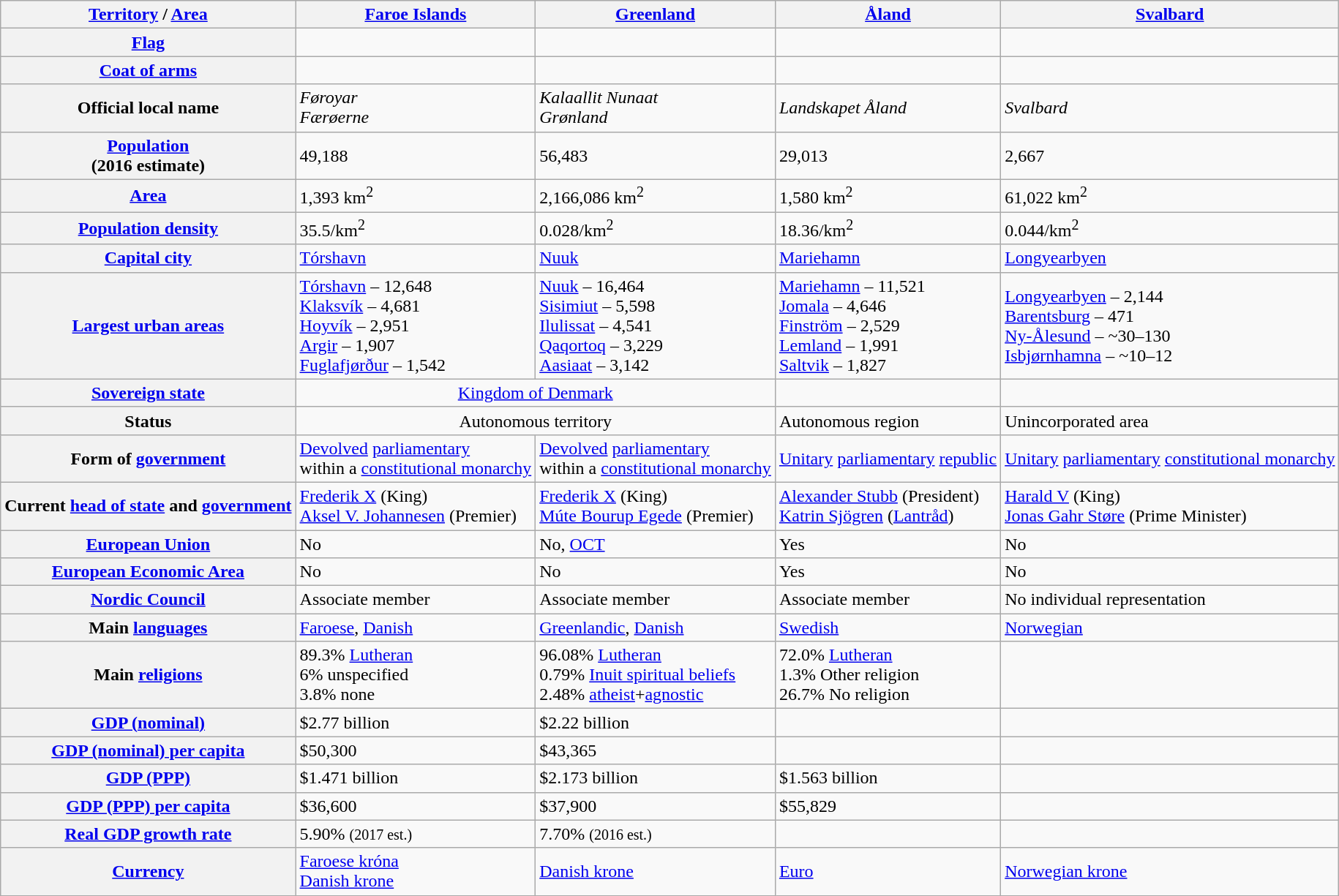<table class="wikitable sticky-table-row1 sticky-table-col1">
<tr>
<th><a href='#'>Territory</a> / <a href='#'>Area</a></th>
<th scope="col"><a href='#'>Faroe Islands</a></th>
<th scope="col"><a href='#'>Greenland</a></th>
<th scope="col"><a href='#'>Åland</a></th>
<th scope="col"><a href='#'>Svalbard</a></th>
</tr>
<tr>
<th scope="row"><a href='#'>Flag</a></th>
<td style="text-align:center"></td>
<td style="text-align:center"></td>
<td style="text-align:center"></td>
<td style="text-align:center"></td>
</tr>
<tr>
<th scope="row"><a href='#'>Coat of arms</a></th>
<td style="text-align:center"></td>
<td style="text-align:center"></td>
<td style="text-align:center"></td>
<td style="text-align:center"></td>
</tr>
<tr>
<th scope="row">Official local name</th>
<td><em>Føroyar</em><br><em>Færøerne</em></td>
<td><em>Kalaallit Nunaat</em><br><em>Grønland</em></td>
<td><em>Landskapet Åland</em></td>
<td><em>Svalbard</em></td>
</tr>
<tr>
<th scope="row"><a href='#'>Population</a><br>(2016 estimate)</th>
<td>49,188</td>
<td>56,483</td>
<td>29,013</td>
<td>2,667</td>
</tr>
<tr>
<th scope="row"><a href='#'>Area</a></th>
<td>1,393 km<sup>2</sup></td>
<td>2,166,086 km<sup>2</sup></td>
<td>1,580 km<sup>2</sup></td>
<td>61,022 km<sup>2</sup></td>
</tr>
<tr>
<th scope="row"><a href='#'>Population density</a></th>
<td>35.5/km<sup>2</sup></td>
<td>0.028/km<sup>2</sup></td>
<td>18.36/km<sup>2</sup></td>
<td>0.044/km<sup>2</sup></td>
</tr>
<tr>
<th scope="row"><a href='#'>Capital city</a></th>
<td><a href='#'>Tórshavn</a></td>
<td><a href='#'>Nuuk</a></td>
<td><a href='#'>Mariehamn</a></td>
<td><a href='#'>Longyearbyen</a></td>
</tr>
<tr>
<th scope="row"><a href='#'>Largest urban areas</a><br></th>
<td><a href='#'>Tórshavn</a> – 12,648<br><a href='#'>Klaksvík</a> – 4,681<br><a href='#'>Hoyvík</a> – 2,951<br><a href='#'>Argir</a> – 1,907<br><a href='#'>Fuglafjørður</a> – 1,542</td>
<td><a href='#'>Nuuk</a> – 16,464<br><a href='#'>Sisimiut</a> – 5,598<br><a href='#'>Ilulissat</a> – 4,541<br><a href='#'>Qaqortoq</a> – 3,229<br><a href='#'>Aasiaat</a> – 3,142</td>
<td><a href='#'>Mariehamn</a> – 11,521<br><a href='#'>Jomala</a> – 4,646<br><a href='#'>Finström</a> – 2,529<br><a href='#'>Lemland</a> – 1,991<br><a href='#'>Saltvik</a> – 1,827</td>
<td><a href='#'>Longyearbyen</a> – 2,144<br><a href='#'>Barentsburg</a> – 471<br><a href='#'>Ny-Ålesund</a> – ~30–130<br><a href='#'>Isbjørnhamna</a> – ~10–12</td>
</tr>
<tr>
<th scope="row"><a href='#'>Sovereign state</a></th>
<td style="text-align:center;" colspan="2"> <a href='#'>Kingdom of Denmark</a></td>
<td align=center></td>
<td align=center></td>
</tr>
<tr>
<th scope="row">Status</th>
<td style="text-align:center;" colspan="2">Autonomous territory</td>
<td>Autonomous region</td>
<td>Unincorporated area</td>
</tr>
<tr>
<th scope="row">Form of <a href='#'>government</a></th>
<td><a href='#'>Devolved</a> <a href='#'>parliamentary</a><br>within a <a href='#'>constitutional monarchy</a></td>
<td><a href='#'>Devolved</a> <a href='#'>parliamentary</a><br>within a <a href='#'>constitutional monarchy</a></td>
<td><a href='#'>Unitary</a> <a href='#'>parliamentary</a> <a href='#'>republic</a></td>
<td><a href='#'>Unitary</a> <a href='#'>parliamentary</a> <a href='#'>constitutional monarchy</a></td>
</tr>
<tr>
<th scope="row">Current <a href='#'>head of state</a> and <a href='#'>government</a></th>
<td><a href='#'>Frederik X</a> (King)<br><a href='#'>Aksel V. Johannesen</a> (Premier)</td>
<td><a href='#'>Frederik X</a> (King)<br><a href='#'>Múte Bourup Egede</a> (Premier)</td>
<td><a href='#'>Alexander Stubb</a> (President)<br><a href='#'>Katrin Sjögren</a> (<a href='#'>Lantråd</a>)</td>
<td><a href='#'>Harald V</a> (King)<br><a href='#'>Jonas Gahr Støre</a> (Prime Minister)</td>
</tr>
<tr>
<th scope="row"><a href='#'>European Union</a></th>
<td>No</td>
<td>No, <a href='#'>OCT</a></td>
<td>Yes</td>
<td>No</td>
</tr>
<tr>
<th scope="row"><a href='#'>European Economic Area</a></th>
<td>No</td>
<td>No</td>
<td>Yes</td>
<td>No</td>
</tr>
<tr>
<th scope="row"><a href='#'>Nordic Council</a></th>
<td>Associate member</td>
<td>Associate member</td>
<td>Associate member</td>
<td>No individual representation</td>
</tr>
<tr>
<th scope="row">Main <a href='#'>languages</a></th>
<td><a href='#'>Faroese</a>, <a href='#'>Danish</a></td>
<td><a href='#'>Greenlandic</a>, <a href='#'>Danish</a></td>
<td><a href='#'>Swedish</a></td>
<td><a href='#'>Norwegian</a></td>
</tr>
<tr>
<th scope="row">Main <a href='#'>religions</a></th>
<td>89.3% <a href='#'>Lutheran</a><br>6% unspecified <br>3.8% none</td>
<td>96.08% <a href='#'>Lutheran</a><br>0.79% <a href='#'>Inuit spiritual beliefs</a><br>2.48% <a href='#'>atheist</a>+<a href='#'>agnostic</a></td>
<td>72.0% <a href='#'>Lutheran</a><br>1.3% Other religion<br>26.7% No religion</td>
<td></td>
</tr>
<tr>
<th scope="row"><a href='#'>GDP (nominal)</a></th>
<td>$2.77 billion</td>
<td>$2.22 billion</td>
<td></td>
<td></td>
</tr>
<tr>
<th scope="row"><a href='#'>GDP (nominal) per capita</a></th>
<td>$50,300</td>
<td>$43,365</td>
<td></td>
<td></td>
</tr>
<tr>
<th scope="row"><a href='#'>GDP (PPP)</a></th>
<td>$1.471 billion</td>
<td>$2.173 billion</td>
<td>$1.563 billion</td>
<td></td>
</tr>
<tr>
<th scope="row"><a href='#'>GDP (PPP) per capita</a></th>
<td>$36,600</td>
<td>$37,900</td>
<td>$55,829</td>
<td></td>
</tr>
<tr>
<th scope="row"><a href='#'>Real GDP growth rate</a></th>
<td>5.90% <small>(2017 est.)</small></td>
<td>7.70% <small>(2016 est.)</small></td>
<td></td>
<td></td>
</tr>
<tr>
<th scope="row"><a href='#'>Currency</a></th>
<td><a href='#'>Faroese króna</a><br><a href='#'>Danish krone</a></td>
<td><a href='#'>Danish krone</a></td>
<td><a href='#'>Euro</a></td>
<td><a href='#'>Norwegian krone</a></td>
</tr>
</table>
